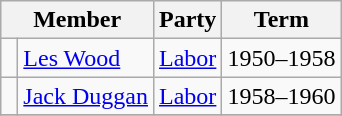<table class="wikitable">
<tr>
<th colspan="2">Member</th>
<th>Party</th>
<th>Term</th>
</tr>
<tr>
<td> </td>
<td><a href='#'>Les Wood</a></td>
<td><a href='#'>Labor</a></td>
<td>1950–1958</td>
</tr>
<tr>
<td> </td>
<td><a href='#'>Jack Duggan</a></td>
<td><a href='#'>Labor</a></td>
<td>1958–1960</td>
</tr>
<tr>
</tr>
</table>
